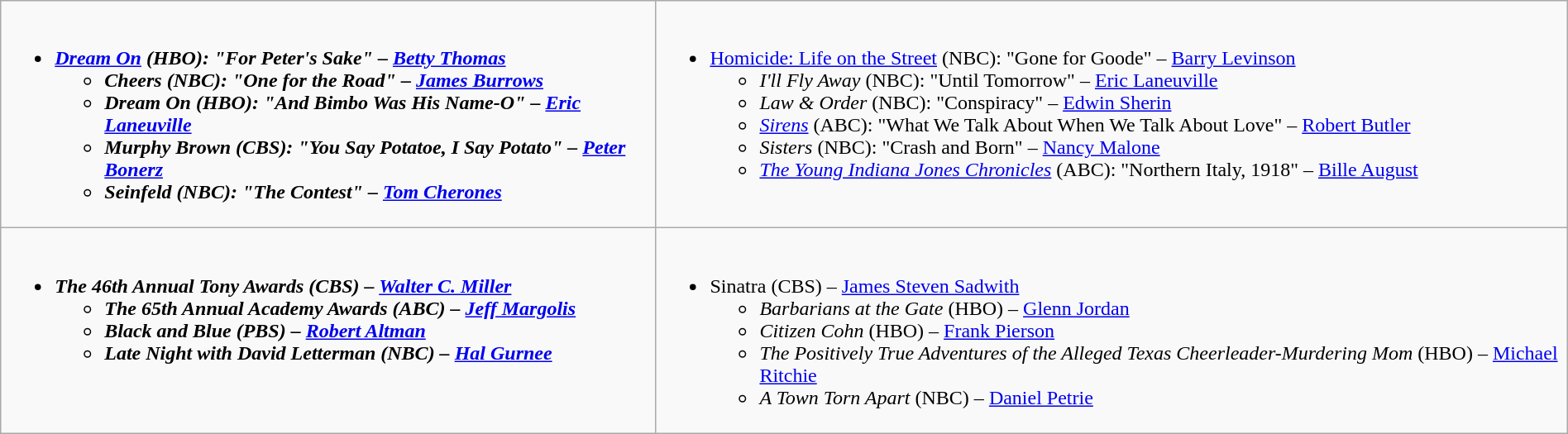<table class="wikitable" width="100%">
<tr>
<td style="vertical-align:top;"><br><ul><li><strong><em><a href='#'>Dream On</a><em> (HBO): "For Peter's Sake" – <a href='#'>Betty Thomas</a><strong><ul><li></em>Cheers<em> (NBC): "One for the Road" – <a href='#'>James Burrows</a></li><li></em>Dream On<em> (HBO): "And Bimbo Was His Name-O" – <a href='#'>Eric Laneuville</a></li><li></em>Murphy Brown<em> (CBS): "You Say Potatoe, I Say Potato" – <a href='#'>Peter Bonerz</a></li><li></em>Seinfeld<em> (NBC): "The Contest" – <a href='#'>Tom Cherones</a></li></ul></li></ul></td>
<td style="vertical-align:top;"><br><ul><li></em></strong><a href='#'>Homicide: Life on the Street</a></em> (NBC): "Gone for Goode" – <a href='#'>Barry Levinson</a></strong><ul><li><em>I'll Fly Away</em> (NBC): "Until Tomorrow" – <a href='#'>Eric Laneuville</a></li><li><em>Law & Order</em> (NBC): "Conspiracy" – <a href='#'>Edwin Sherin</a></li><li><em><a href='#'>Sirens</a></em> (ABC): "What We Talk About When We Talk About Love" – <a href='#'>Robert Butler</a></li><li><em>Sisters</em> (NBC): "Crash and Born" – <a href='#'>Nancy Malone</a></li><li><em><a href='#'>The Young Indiana Jones Chronicles</a></em> (ABC): "Northern Italy, 1918" – <a href='#'>Bille August</a></li></ul></li></ul></td>
</tr>
<tr>
<td style="vertical-align:top;"><br><ul><li><strong><em>The 46th Annual Tony Awards<em> (CBS) – <a href='#'>Walter C. Miller</a><strong><ul><li></em>The 65th Annual Academy Awards<em> (ABC) – <a href='#'>Jeff Margolis</a></li><li></em>Black and Blue<em> (PBS) – <a href='#'>Robert Altman</a></li><li></em>Late Night with David Letterman<em> (NBC) – <a href='#'>Hal Gurnee</a></li></ul></li></ul></td>
<td style="vertical-align:top;"><br><ul><li></em></strong>Sinatra</em> (CBS) – <a href='#'>James Steven Sadwith</a></strong><ul><li><em>Barbarians at the Gate</em> (HBO) – <a href='#'>Glenn Jordan</a></li><li><em>Citizen Cohn</em> (HBO) – <a href='#'>Frank Pierson</a></li><li><em>The Positively True Adventures of the Alleged Texas Cheerleader-Murdering Mom</em> (HBO) – <a href='#'>Michael Ritchie</a></li><li><em>A Town Torn Apart</em> (NBC) – <a href='#'>Daniel Petrie</a></li></ul></li></ul></td>
</tr>
</table>
